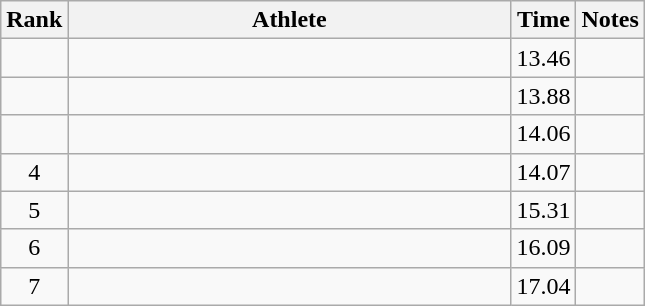<table class="wikitable" style="text-align:center">
<tr>
<th>Rank</th>
<th Style="width:18em">Athlete</th>
<th>Time</th>
<th>Notes</th>
</tr>
<tr>
<td></td>
<td style="text-align:left"></td>
<td>13.46</td>
<td></td>
</tr>
<tr>
<td></td>
<td style="text-align:left"></td>
<td>13.88</td>
<td></td>
</tr>
<tr>
<td></td>
<td style="text-align:left"></td>
<td>14.06</td>
<td></td>
</tr>
<tr>
<td>4</td>
<td style="text-align:left"></td>
<td>14.07</td>
<td></td>
</tr>
<tr>
<td>5</td>
<td style="text-align:left"></td>
<td>15.31</td>
<td></td>
</tr>
<tr>
<td>6</td>
<td style="text-align:left"></td>
<td>16.09</td>
<td></td>
</tr>
<tr>
<td>7</td>
<td style="text-align:left"></td>
<td>17.04</td>
<td></td>
</tr>
</table>
